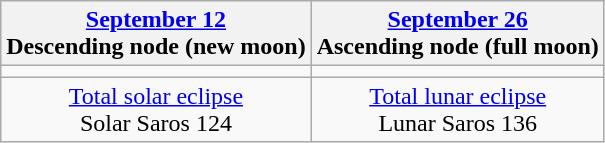<table class="wikitable">
<tr>
<th><a href='#'>September 12</a><br>Descending node (new moon)</th>
<th><a href='#'>September 26</a><br>Ascending node (full moon)</th>
</tr>
<tr>
<td></td>
<td></td>
</tr>
<tr align=center>
<td><a href='#'>Total solar eclipse</a><br>Solar Saros 124</td>
<td><a href='#'>Total lunar eclipse</a><br>Lunar Saros 136</td>
</tr>
</table>
